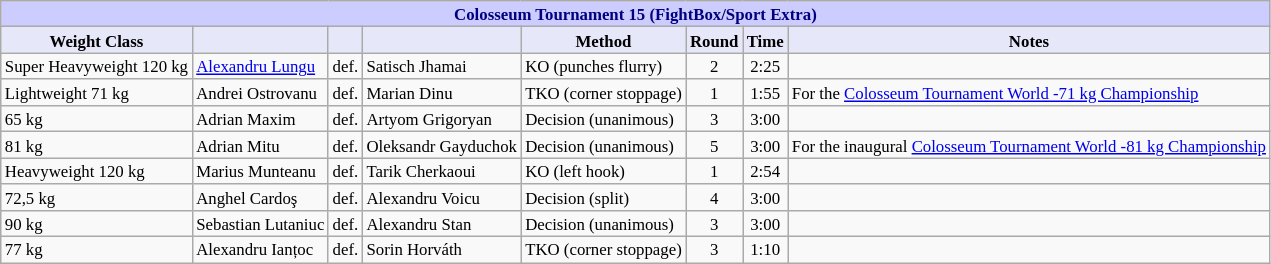<table class="wikitable" style="font-size: 70%;">
<tr>
<th colspan="8" style="background-color: #ccf; color: #000080; text-align: center;"><strong>Colosseum Tournament 15 (FightBox/Sport Extra)</strong></th>
</tr>
<tr>
<th colspan="1" style="background-color: #E6E8FA; color: #000000; text-align: center;">Weight Class</th>
<th colspan="1" style="background-color: #E6E8FA; color: #000000; text-align: center;"></th>
<th colspan="1" style="background-color: #E6E8FA; color: #000000; text-align: center;"></th>
<th colspan="1" style="background-color: #E6E8FA; color: #000000; text-align: center;"></th>
<th colspan="1" style="background-color: #E6E8FA; color: #000000; text-align: center;">Method</th>
<th colspan="1" style="background-color: #E6E8FA; color: #000000; text-align: center;">Round</th>
<th colspan="1" style="background-color: #E6E8FA; color: #000000; text-align: center;">Time</th>
<th colspan="1" style="background-color: #E6E8FA; color: #000000; text-align: center;">Notes</th>
</tr>
<tr>
<td>Super Heavyweight 120 kg</td>
<td> <a href='#'>Alexandru Lungu</a></td>
<td align=center>def.</td>
<td> Satisch Jhamai</td>
<td>KO (punches flurry)</td>
<td align=center>2</td>
<td align=center>2:25</td>
<td></td>
</tr>
<tr>
<td>Lightweight 71 kg</td>
<td> Andrei Ostrovanu</td>
<td align=center>def.</td>
<td> Marian Dinu</td>
<td>TKO (corner stoppage)</td>
<td align=center>1</td>
<td align=center>1:55</td>
<td>For the <a href='#'>Colosseum Tournament World -71 kg Championship</a></td>
</tr>
<tr>
<td>65 kg</td>
<td> Adrian Maxim</td>
<td align=center>def.</td>
<td> Artyom Grigoryan</td>
<td>Decision (unanimous)</td>
<td align=center>3</td>
<td align=center>3:00</td>
<td></td>
</tr>
<tr>
<td>81 kg</td>
<td> Adrian Mitu</td>
<td align=center>def.</td>
<td> Oleksandr Gayduchok</td>
<td>Decision (unanimous)</td>
<td align=center>5</td>
<td align=center>3:00</td>
<td>For the inaugural <a href='#'>Colosseum Tournament World -81 kg Championship</a></td>
</tr>
<tr>
<td>Heavyweight 120 kg</td>
<td> Marius Munteanu</td>
<td align=center>def.</td>
<td> Tarik Cherkaoui</td>
<td>KO (left hook)</td>
<td align=center>1</td>
<td align=center>2:54</td>
</tr>
<tr>
<td>72,5 kg</td>
<td> Anghel Cardoş</td>
<td align=center>def.</td>
<td> Alexandru Voicu</td>
<td>Decision (split)</td>
<td align=center>4</td>
<td align=center>3:00</td>
<td></td>
</tr>
<tr>
<td>90 kg</td>
<td> Sebastian Lutaniuc</td>
<td align=center>def.</td>
<td> Alexandru Stan</td>
<td>Decision (unanimous)</td>
<td align=center>3</td>
<td align=center>3:00</td>
<td></td>
</tr>
<tr>
<td>77 kg</td>
<td> Alexandru Ianțoc</td>
<td align=center>def.</td>
<td> Sorin Horváth</td>
<td>TKO (corner stoppage)</td>
<td align=center>3</td>
<td align=center>1:10</td>
<td></td>
</tr>
</table>
